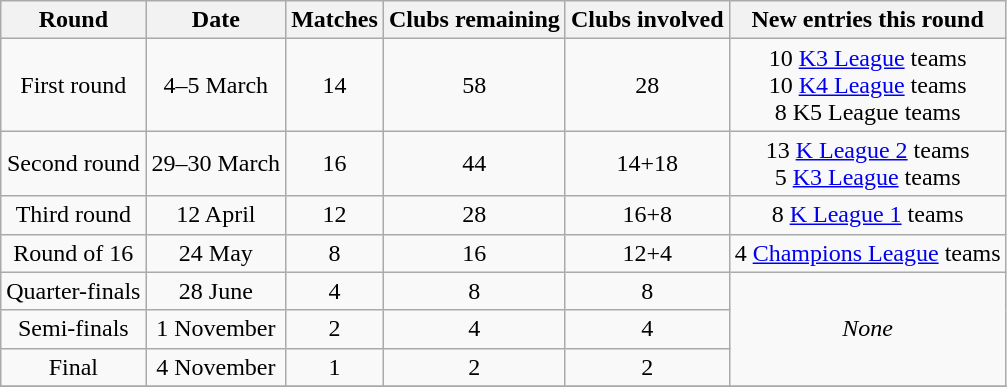<table class="wikitable" style="text-align: center">
<tr>
<th>Round</th>
<th>Date</th>
<th>Matches</th>
<th>Clubs remaining</th>
<th>Clubs involved</th>
<th>New entries this round</th>
</tr>
<tr>
<td>First round</td>
<td>4–5 March</td>
<td>14</td>
<td>58</td>
<td>28</td>
<td>10 <a href='#'>K3 League</a> teams<br> 10 <a href='#'>K4 League</a> teams<br> 8 K5 League teams</td>
</tr>
<tr>
<td>Second round</td>
<td>29–30 March</td>
<td>16</td>
<td>44</td>
<td>14+18</td>
<td>13 <a href='#'>K League 2</a> teams<br> 5 <a href='#'>K3 League</a> teams</td>
</tr>
<tr>
<td>Third round</td>
<td>12 April</td>
<td>12</td>
<td>28</td>
<td>16+8</td>
<td>8 <a href='#'>K League 1</a> teams</td>
</tr>
<tr>
<td>Round of 16</td>
<td>24 May</td>
<td>8</td>
<td>16</td>
<td>12+4</td>
<td>4 <a href='#'>Champions League</a> teams</td>
</tr>
<tr>
<td>Quarter-finals</td>
<td>28 June</td>
<td>4</td>
<td>8</td>
<td>8</td>
<td rowspan="3"><em>None</em></td>
</tr>
<tr>
<td>Semi-finals</td>
<td>1 November</td>
<td>2</td>
<td>4</td>
<td>4</td>
</tr>
<tr>
<td>Final</td>
<td>4 November</td>
<td>1</td>
<td>2</td>
<td>2</td>
</tr>
<tr>
</tr>
</table>
